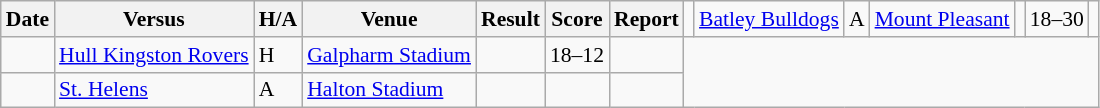<table class="wikitable defaultleft col3center col6center" style="font-size:90%;">
<tr>
<th>Date</th>
<th>Versus</th>
<th>H/A</th>
<th>Venue</th>
<th>Result</th>
<th>Score</th>
<th>Report</th>
<td></td>
<td> <a href='#'>Batley Bulldogs</a></td>
<td>A</td>
<td><a href='#'>Mount Pleasant</a></td>
<td></td>
<td>18–30</td>
<td></td>
</tr>
<tr>
<td></td>
<td> <a href='#'>Hull Kingston Rovers</a></td>
<td>H</td>
<td><a href='#'>Galpharm Stadium</a></td>
<td></td>
<td>18–12</td>
<td></td>
</tr>
<tr>
<td></td>
<td> <a href='#'>St. Helens</a></td>
<td>A</td>
<td><a href='#'>Halton Stadium</a></td>
<td></td>
<td></td>
<td></td>
</tr>
</table>
